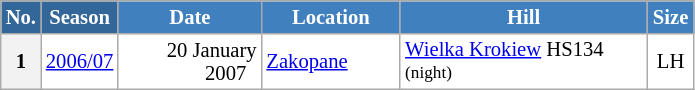<table class="wikitable sortable" style="font-size:86%; line-height:15px; text-align:left; border:grey solid 1px; border-collapse:collapse; background:#ffffff;">
<tr style="background:#efefef;">
<th style="background-color:#369; color:white; width:10px;">No.</th>
<th style="background-color:#369; color:white;  width:30px;">Season</th>
<th style="background-color:#4180be; color:white; width:89px;">Date</th>
<th style="background-color:#4180be; color:white; width:86px;">Location</th>
<th style="background-color:#4180be; color:white; width:158px;">Hill</th>
<th style="background-color:#4180be; color:white; width:25px;">Size</th>
</tr>
<tr>
<th scope=row style="text-align:center;">1</th>
<td align=center><a href='#'>2006/07</a></td>
<td align=right>20 January 2007  </td>
<td> <a href='#'>Zakopane</a></td>
<td><a href='#'>Wielka Krokiew</a> HS134 <small>(night)</small></td>
<td align=center>LH</td>
</tr>
</table>
